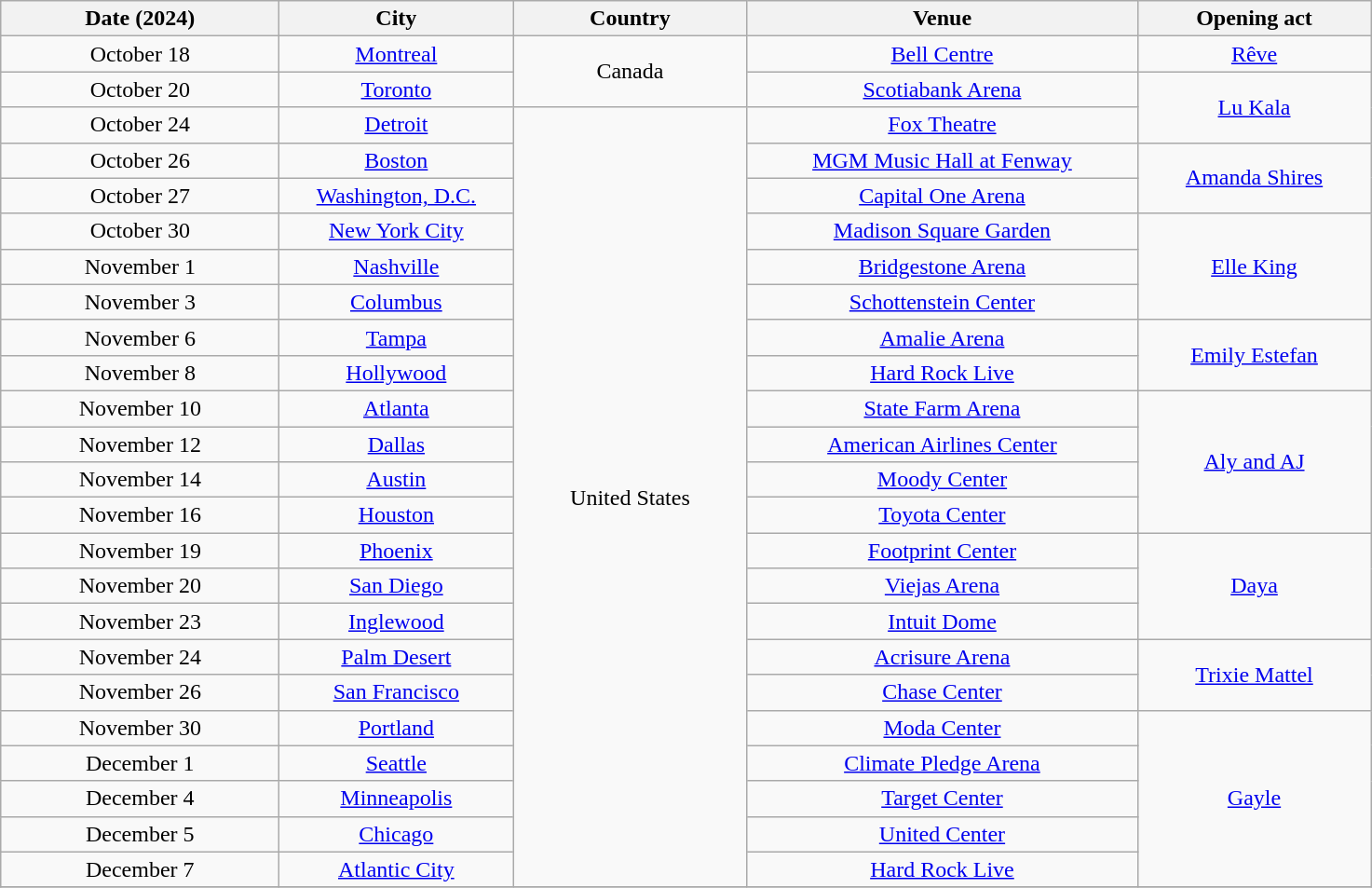<table class="wikitable" style="text-align:center;">
<tr>
<th scope="col" style="width:12em;">Date (2024)</th>
<th scope="col" style="width:10em;">City</th>
<th scope="col" style="width:10em;">Country</th>
<th scope="col" style="width:17em;">Venue</th>
<th scope="col" style="width:10em;">Opening act</th>
</tr>
<tr>
<td>October 18</td>
<td><a href='#'>Montreal</a></td>
<td rowspan="2">Canada</td>
<td><a href='#'>Bell Centre</a></td>
<td><a href='#'>Rêve</a></td>
</tr>
<tr>
<td>October 20</td>
<td><a href='#'>Toronto</a></td>
<td><a href='#'>Scotiabank Arena</a></td>
<td rowspan="2"><a href='#'>Lu Kala</a></td>
</tr>
<tr>
<td>October 24</td>
<td><a href='#'>Detroit</a></td>
<td rowspan="22">United States</td>
<td><a href='#'>Fox Theatre</a></td>
</tr>
<tr>
<td>October 26</td>
<td><a href='#'>Boston</a></td>
<td><a href='#'>MGM Music Hall at Fenway</a></td>
<td rowspan="2"><a href='#'>Amanda Shires</a></td>
</tr>
<tr>
<td>October 27</td>
<td><a href='#'>Washington, D.C.</a></td>
<td><a href='#'>Capital One Arena</a></td>
</tr>
<tr>
<td>October 30</td>
<td><a href='#'>New York City</a></td>
<td><a href='#'>Madison Square Garden</a></td>
<td rowspan="3"><a href='#'>Elle King</a></td>
</tr>
<tr>
<td>November 1</td>
<td><a href='#'>Nashville</a></td>
<td><a href='#'>Bridgestone Arena</a></td>
</tr>
<tr>
<td>November 3</td>
<td><a href='#'>Columbus</a></td>
<td><a href='#'>Schottenstein Center</a></td>
</tr>
<tr>
<td>November 6</td>
<td><a href='#'>Tampa</a></td>
<td><a href='#'>Amalie Arena</a></td>
<td rowspan="2"><a href='#'>Emily Estefan</a></td>
</tr>
<tr>
<td>November 8</td>
<td><a href='#'>Hollywood</a></td>
<td><a href='#'>Hard Rock Live</a></td>
</tr>
<tr>
<td>November 10</td>
<td><a href='#'>Atlanta</a></td>
<td><a href='#'>State Farm Arena</a></td>
<td rowspan="4"><a href='#'>Aly and AJ</a></td>
</tr>
<tr>
<td>November 12</td>
<td><a href='#'>Dallas</a></td>
<td><a href='#'>American Airlines Center</a></td>
</tr>
<tr>
<td>November 14</td>
<td><a href='#'>Austin</a></td>
<td><a href='#'>Moody Center</a></td>
</tr>
<tr>
<td>November 16</td>
<td><a href='#'>Houston</a></td>
<td><a href='#'>Toyota Center</a></td>
</tr>
<tr>
<td>November 19</td>
<td><a href='#'>Phoenix</a></td>
<td><a href='#'>Footprint Center</a></td>
<td rowspan="3"><a href='#'>Daya</a></td>
</tr>
<tr>
<td>November 20</td>
<td><a href='#'>San Diego</a></td>
<td><a href='#'>Viejas Arena</a></td>
</tr>
<tr>
<td>November 23</td>
<td><a href='#'>Inglewood</a></td>
<td><a href='#'>Intuit Dome</a></td>
</tr>
<tr>
<td>November 24</td>
<td><a href='#'>Palm Desert</a></td>
<td><a href='#'>Acrisure Arena</a></td>
<td rowspan="2"><a href='#'>Trixie Mattel</a></td>
</tr>
<tr>
<td>November 26</td>
<td><a href='#'>San Francisco</a></td>
<td><a href='#'>Chase Center</a></td>
</tr>
<tr>
<td>November 30</td>
<td><a href='#'>Portland</a></td>
<td><a href='#'>Moda Center</a></td>
<td rowspan="5"><a href='#'>Gayle</a></td>
</tr>
<tr>
<td>December 1</td>
<td><a href='#'>Seattle</a></td>
<td><a href='#'>Climate Pledge Arena</a></td>
</tr>
<tr>
<td>December 4</td>
<td><a href='#'>Minneapolis</a></td>
<td><a href='#'>Target Center</a></td>
</tr>
<tr>
<td>December 5</td>
<td><a href='#'>Chicago</a></td>
<td><a href='#'>United Center</a></td>
</tr>
<tr>
<td>December 7</td>
<td><a href='#'>Atlantic City</a></td>
<td><a href='#'>Hard Rock Live</a></td>
</tr>
<tr>
</tr>
</table>
